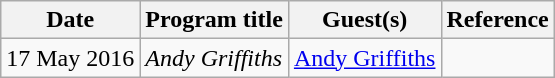<table class="wikitable">
<tr>
<th>Date</th>
<th>Program title</th>
<th>Guest(s)</th>
<th>Reference</th>
</tr>
<tr>
<td>17 May 2016</td>
<td><em>Andy Griffiths</em></td>
<td><a href='#'>Andy Griffiths</a></td>
<td></td>
</tr>
</table>
